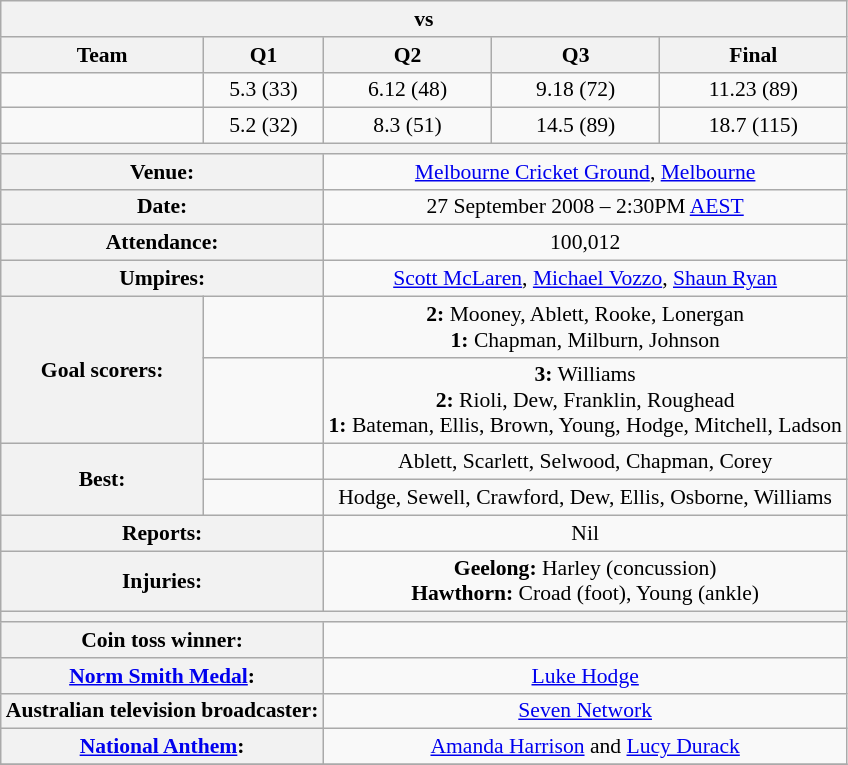<table class="wikitable" style="font-size:90%; text-align:center;">
<tr>
<th colspan="5"> vs <strong></strong></th>
</tr>
<tr>
<th>Team</th>
<th>Q1</th>
<th>Q2</th>
<th>Q3</th>
<th>Final</th>
</tr>
<tr>
<td></td>
<td>5.3 (33)</td>
<td>6.12 (48)</td>
<td>9.18 (72)</td>
<td>11.23 (89)</td>
</tr>
<tr>
<td><strong></strong></td>
<td>5.2 (32)</td>
<td>8.3 (51)</td>
<td>14.5 (89)</td>
<td>18.7 (115)</td>
</tr>
<tr>
<th colspan="5"></th>
</tr>
<tr>
<th colspan="2">Venue:</th>
<td colspan="3"><a href='#'>Melbourne Cricket Ground</a>, <a href='#'>Melbourne</a></td>
</tr>
<tr>
<th colspan="2">Date:</th>
<td colspan="3">27 September 2008 – 2:30PM <a href='#'>AEST</a></td>
</tr>
<tr>
<th colspan="2">Attendance:</th>
<td colspan="3">100,012</td>
</tr>
<tr>
<th colspan="2">Umpires:</th>
<td colspan="3"><a href='#'>Scott McLaren</a>, <a href='#'>Michael Vozzo</a>, <a href='#'>Shaun Ryan</a></td>
</tr>
<tr>
<th rowspan="2">Goal scorers:</th>
<td></td>
<td colspan="3"><strong>2:</strong> Mooney, Ablett, Rooke, Lonergan<br><strong>1:</strong> Chapman, Milburn, Johnson</td>
</tr>
<tr>
<td><strong></strong></td>
<td colspan="3"><strong>3:</strong> Williams<strong><br>2:</strong> Rioli, Dew, Franklin, Roughead<br><strong>1:</strong> Bateman, Ellis, Brown, Young, Hodge, Mitchell, Ladson</td>
</tr>
<tr>
<th rowspan="2">Best:</th>
<td></td>
<td colspan="3">Ablett, Scarlett, Selwood, Chapman, Corey</td>
</tr>
<tr>
<td><strong></strong></td>
<td colspan="3">Hodge, Sewell, Crawford, Dew, Ellis, Osborne, Williams</td>
</tr>
<tr>
<th colspan="2">Reports:</th>
<td colspan="3">Nil</td>
</tr>
<tr>
<th colspan="2">Injuries:</th>
<td colspan="3"><strong>Geelong:</strong> Harley (concussion)<br><strong>Hawthorn:</strong> Croad (foot), Young (ankle)</td>
</tr>
<tr>
<th colspan="5"></th>
</tr>
<tr>
<th colspan="2">Coin toss winner:</th>
<td colspan="3"></td>
</tr>
<tr>
<th colspan="2"><a href='#'>Norm Smith Medal</a>:</th>
<td colspan="3"><a href='#'>Luke Hodge</a></td>
</tr>
<tr>
<th colspan="2">Australian television broadcaster:</th>
<td colspan="3"><a href='#'>Seven Network</a></td>
</tr>
<tr>
<th colspan="2"><a href='#'>National Anthem</a>:</th>
<td colspan="3"><a href='#'>Amanda Harrison</a> and <a href='#'>Lucy Durack</a></td>
</tr>
<tr>
</tr>
</table>
